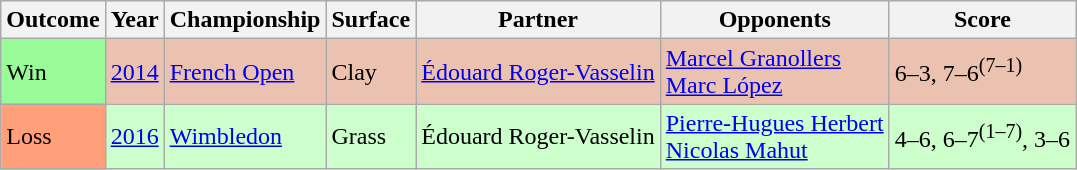<table class="sortable wikitable">
<tr>
<th>Outcome</th>
<th>Year</th>
<th>Championship</th>
<th>Surface</th>
<th>Partner</th>
<th>Opponents</th>
<th class="unsortable">Score</th>
</tr>
<tr bgcolor=ebc2af>
<td bgcolor=98fb98>Win</td>
<td><a href='#'>2014</a></td>
<td><a href='#'>French Open</a></td>
<td>Clay</td>
<td> <a href='#'>Édouard Roger-Vasselin</a></td>
<td> <a href='#'>Marcel Granollers</a><br> <a href='#'>Marc López</a></td>
<td>6–3, 7–6<sup>(7–1)</sup></td>
</tr>
<tr bgcolor=ccffcc>
<td bgcolor=FFA07A>Loss</td>
<td><a href='#'>2016</a></td>
<td><a href='#'>Wimbledon</a></td>
<td>Grass</td>
<td> Édouard Roger-Vasselin</td>
<td> <a href='#'>Pierre-Hugues Herbert</a><br> <a href='#'>Nicolas Mahut</a></td>
<td>4–6, 6–7<sup>(1–7)</sup>, 3–6</td>
</tr>
</table>
